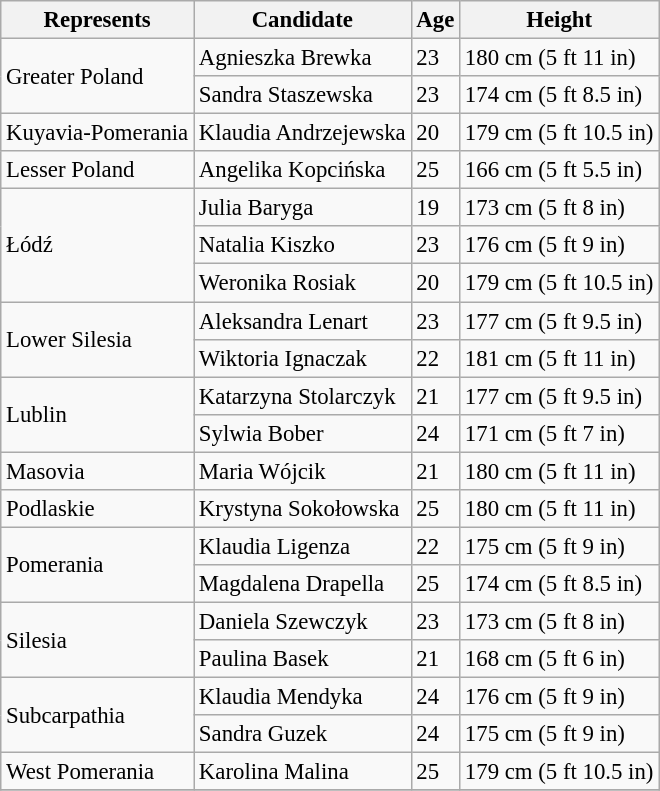<table class="wikitable sortable" style="font-size: 95%;">
<tr>
<th>Represents</th>
<th>Candidate</th>
<th>Age</th>
<th>Height</th>
</tr>
<tr>
<td rowspan="2">Greater Poland</td>
<td>Agnieszka Brewka</td>
<td>23</td>
<td>180 cm (5 ft 11 in)</td>
</tr>
<tr>
<td>Sandra Staszewska</td>
<td>23</td>
<td>174 cm (5 ft 8.5 in)</td>
</tr>
<tr>
<td>Kuyavia-Pomerania</td>
<td>Klaudia Andrzejewska</td>
<td>20</td>
<td>179 cm (5 ft 10.5 in)</td>
</tr>
<tr>
<td>Lesser Poland</td>
<td>Angelika Kopcińska</td>
<td>25</td>
<td>166 cm (5 ft 5.5 in)</td>
</tr>
<tr>
<td rowspan="3">Łódź</td>
<td>Julia Baryga</td>
<td>19</td>
<td>173 cm (5 ft 8 in)</td>
</tr>
<tr>
<td>Natalia Kiszko</td>
<td>23</td>
<td>176 cm (5 ft 9 in)</td>
</tr>
<tr>
<td>Weronika Rosiak</td>
<td>20</td>
<td>179 cm (5 ft 10.5 in)</td>
</tr>
<tr>
<td rowspan="2">Lower Silesia</td>
<td>Aleksandra Lenart</td>
<td>23</td>
<td>177 cm (5 ft 9.5 in)</td>
</tr>
<tr>
<td>Wiktoria Ignaczak</td>
<td>22</td>
<td>181 cm (5 ft 11 in)</td>
</tr>
<tr>
<td rowspan="2">Lublin</td>
<td>Katarzyna Stolarczyk</td>
<td>21</td>
<td>177 cm (5 ft 9.5 in)</td>
</tr>
<tr>
<td>Sylwia Bober</td>
<td>24</td>
<td>171 cm (5 ft 7 in)</td>
</tr>
<tr>
<td>Masovia</td>
<td>Maria Wójcik</td>
<td>21</td>
<td>180 cm (5 ft 11 in)</td>
</tr>
<tr>
<td>Podlaskie</td>
<td>Krystyna Sokołowska</td>
<td>25</td>
<td>180 cm (5 ft 11 in)</td>
</tr>
<tr>
<td rowspan="2">Pomerania</td>
<td>Klaudia Ligenza</td>
<td>22</td>
<td>175 cm (5 ft 9 in)</td>
</tr>
<tr>
<td>Magdalena Drapella</td>
<td>25</td>
<td>174 cm (5 ft 8.5 in)</td>
</tr>
<tr>
<td rowspan="2">Silesia</td>
<td>Daniela Szewczyk</td>
<td>23</td>
<td>173 cm (5 ft 8 in)</td>
</tr>
<tr>
<td>Paulina Basek</td>
<td>21</td>
<td>168 cm (5 ft 6 in)</td>
</tr>
<tr>
<td rowspan="2">Subcarpathia</td>
<td>Klaudia Mendyka</td>
<td>24</td>
<td>176 cm (5 ft 9 in)</td>
</tr>
<tr>
<td>Sandra Guzek</td>
<td>24</td>
<td>175 cm (5 ft 9 in)</td>
</tr>
<tr>
<td>West Pomerania</td>
<td>Karolina Malina</td>
<td>25</td>
<td>179 cm (5 ft 10.5 in)</td>
</tr>
<tr>
</tr>
</table>
